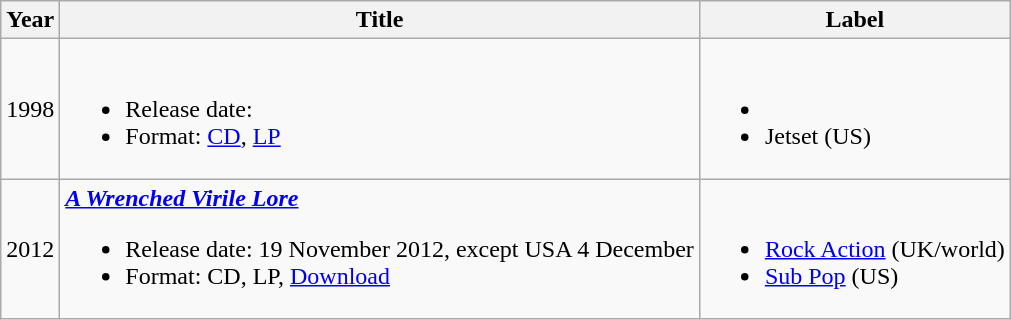<table class="wikitable">
<tr>
<th>Year</th>
<th>Title</th>
<th>Label</th>
</tr>
<tr>
<td>1998</td>
<td><br><ul><li>Release date: </li><li>Format: <a href='#'>CD</a>, <a href='#'>LP</a></li></ul></td>
<td><br><ul><li></li><li>Jetset (US)</li></ul></td>
</tr>
<tr>
<td>2012</td>
<td><strong><em><a href='#'>A Wrenched Virile Lore</a></em></strong><br><ul><li>Release date: 19 November 2012, except USA 4 December</li><li>Format: CD, LP, <a href='#'>Download</a></li></ul></td>
<td><br><ul><li><a href='#'>Rock Action</a> (UK/world)</li><li><a href='#'>Sub Pop</a> (US)</li></ul></td>
</tr>
</table>
